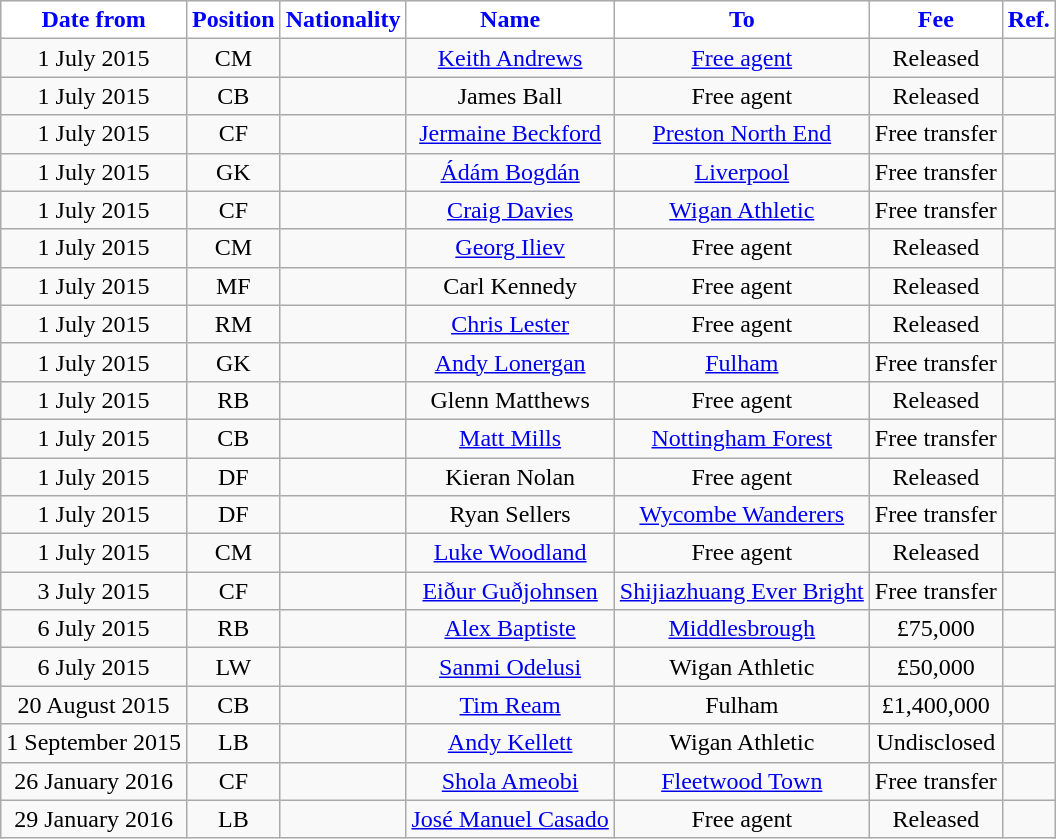<table class="wikitable" style="text-align:center;">
<tr>
<th style="background:#FFFFFF; color:#0000FF;">Date from</th>
<th style="background:#FFFFFF; color:#0000FF;">Position</th>
<th style="background:#FFFFFF; color:#0000FF;">Nationality</th>
<th style="background:#FFFFFF; color:#0000FF;">Name</th>
<th style="background:#FFFFFF; color:#0000FF;">To</th>
<th style="background:#FFFFFF; color:#0000FF;">Fee</th>
<th style="background:#FFFFFF; color:#0000FF;">Ref.</th>
</tr>
<tr>
<td>1 July 2015</td>
<td>CM</td>
<td></td>
<td><a href='#'>Keith Andrews</a></td>
<td><a href='#'>Free agent</a></td>
<td>Released</td>
<td></td>
</tr>
<tr>
<td>1 July 2015</td>
<td>CB</td>
<td></td>
<td>James Ball</td>
<td>Free agent</td>
<td>Released</td>
<td></td>
</tr>
<tr>
<td>1 July 2015</td>
<td>CF</td>
<td></td>
<td><a href='#'>Jermaine Beckford</a></td>
<td><a href='#'>Preston North End</a> </td>
<td>Free transfer</td>
<td></td>
</tr>
<tr>
<td>1 July 2015</td>
<td>GK</td>
<td></td>
<td><a href='#'>Ádám Bogdán</a></td>
<td><a href='#'>Liverpool</a></td>
<td>Free transfer</td>
<td></td>
</tr>
<tr>
<td>1 July 2015</td>
<td>CF</td>
<td></td>
<td><a href='#'>Craig Davies</a></td>
<td><a href='#'>Wigan Athletic</a> </td>
<td>Free transfer</td>
<td></td>
</tr>
<tr>
<td>1 July 2015</td>
<td>CM</td>
<td></td>
<td><a href='#'>Georg Iliev</a></td>
<td>Free agent</td>
<td>Released</td>
<td></td>
</tr>
<tr>
<td>1 July 2015</td>
<td>MF</td>
<td></td>
<td>Carl Kennedy</td>
<td>Free agent</td>
<td>Released</td>
<td></td>
</tr>
<tr>
<td>1 July 2015</td>
<td>RM</td>
<td></td>
<td><a href='#'>Chris Lester</a></td>
<td>Free agent</td>
<td>Released</td>
<td></td>
</tr>
<tr>
<td>1 July 2015</td>
<td>GK</td>
<td></td>
<td><a href='#'>Andy Lonergan</a></td>
<td><a href='#'>Fulham</a> </td>
<td>Free transfer</td>
<td></td>
</tr>
<tr>
<td>1 July 2015</td>
<td>RB</td>
<td></td>
<td>Glenn Matthews</td>
<td>Free agent</td>
<td>Released</td>
<td></td>
</tr>
<tr>
<td>1 July 2015</td>
<td>CB</td>
<td></td>
<td><a href='#'>Matt Mills</a></td>
<td><a href='#'>Nottingham Forest</a> </td>
<td>Free transfer</td>
<td></td>
</tr>
<tr>
<td>1 July 2015</td>
<td>DF</td>
<td></td>
<td>Kieran Nolan</td>
<td>Free agent</td>
<td>Released</td>
<td></td>
</tr>
<tr>
<td>1 July 2015</td>
<td>DF</td>
<td></td>
<td>Ryan Sellers</td>
<td><a href='#'>Wycombe Wanderers</a> </td>
<td>Free transfer</td>
<td></td>
</tr>
<tr>
<td>1 July 2015</td>
<td>CM</td>
<td></td>
<td><a href='#'>Luke Woodland</a></td>
<td>Free agent</td>
<td>Released</td>
<td></td>
</tr>
<tr>
<td>3 July 2015</td>
<td>CF</td>
<td></td>
<td><a href='#'>Eiður Guðjohnsen</a></td>
<td><a href='#'>Shijiazhuang Ever Bright</a></td>
<td>Free transfer</td>
<td></td>
</tr>
<tr>
<td>6 July 2015</td>
<td>RB</td>
<td></td>
<td><a href='#'>Alex Baptiste</a></td>
<td><a href='#'>Middlesbrough</a></td>
<td>£75,000</td>
<td></td>
</tr>
<tr>
<td>6 July 2015</td>
<td>LW</td>
<td></td>
<td><a href='#'>Sanmi Odelusi</a></td>
<td>Wigan Athletic</td>
<td>£50,000</td>
<td></td>
</tr>
<tr>
<td>20 August 2015</td>
<td>CB</td>
<td></td>
<td><a href='#'>Tim Ream</a></td>
<td>Fulham</td>
<td>£1,400,000</td>
<td></td>
</tr>
<tr>
<td>1 September 2015</td>
<td>LB</td>
<td></td>
<td><a href='#'>Andy Kellett</a></td>
<td>Wigan Athletic</td>
<td>Undisclosed</td>
<td></td>
</tr>
<tr>
<td>26 January 2016</td>
<td>CF</td>
<td></td>
<td><a href='#'>Shola Ameobi</a></td>
<td><a href='#'>Fleetwood Town</a></td>
<td>Free transfer</td>
<td></td>
</tr>
<tr>
<td>29 January 2016</td>
<td>LB</td>
<td></td>
<td><a href='#'>José Manuel Casado</a></td>
<td>Free agent</td>
<td>Released</td>
<td></td>
</tr>
</table>
